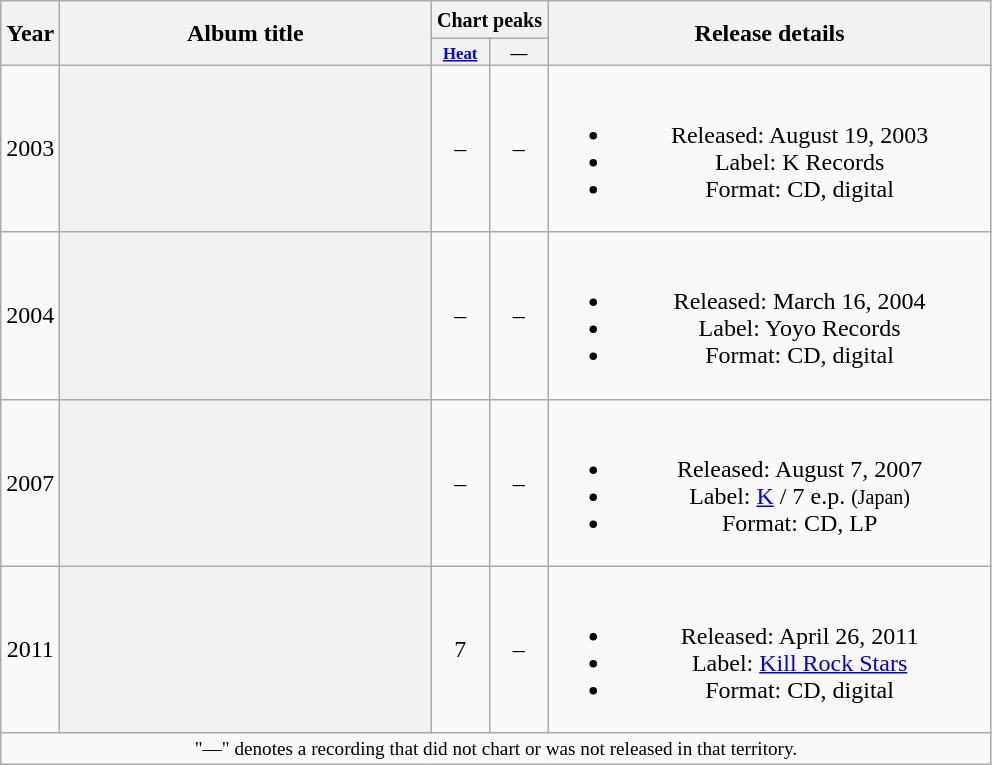<table class="wikitable plainrowheaders" style="text-align:center;">
<tr>
<th scope="col" rowspan="2">Year</th>
<th scope="col" rowspan="2" style="width:15em;">Album title</th>
<th scope="col" colspan="2"><small>Chart peaks</small></th>
<th scope="col" rowspan="2" style="width:18em;">Release details</th>
</tr>
<tr>
<th style="width:3em;font-size:70%;"><a href='#'>Heat</a></th>
<th style="width:3em;font-size:70%;">—</th>
</tr>
<tr>
<td>2003</td>
<th></th>
<td>–</td>
<td>–</td>
<td><br><ul><li>Released: August 19, 2003</li><li>Label: K Records</li><li>Format: CD, digital</li></ul></td>
</tr>
<tr>
<td>2004</td>
<th></th>
<td>–</td>
<td>–</td>
<td><br><ul><li>Released: March 16, 2004</li><li>Label: Yoyo Records</li><li>Format: CD, digital</li></ul></td>
</tr>
<tr>
<td>2007</td>
<th></th>
<td>–</td>
<td>–</td>
<td><br><ul><li>Released: August 7, 2007</li><li>Label: <a href='#'>K</a> / 7 e.p. <small>(Japan)</small></li><li>Format: CD, LP</li></ul></td>
</tr>
<tr>
<td>2011</td>
<th></th>
<td>7</td>
<td>–</td>
<td><br><ul><li>Released: April 26, 2011</li><li>Label: <a href='#'>Kill Rock Stars</a></li><li>Format: CD, digital</li></ul></td>
</tr>
<tr>
<td colspan="5" style="font-size:80%">"—" denotes a recording that did not chart or was not released in that territory.</td>
</tr>
</table>
